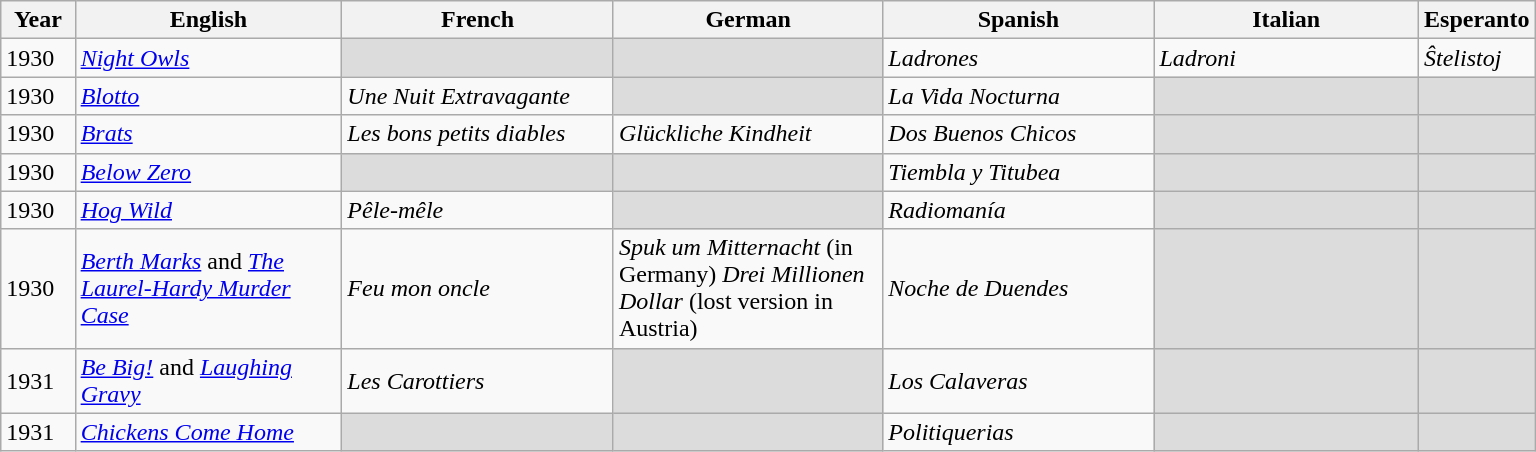<table class="wikitable sortable sticky-header" style="width:81%;">
<tr>
<th width=5%>Year</th>
<th width=19%>English</th>
<th style="width:19%;">French</th>
<th style="width:19%;">German</th>
<th style="width:19%;">Spanish</th>
<th style="width:19%;">Italian</th>
<th style="width:19%;">Esperanto</th>
</tr>
<tr>
<td>1930</td>
<td><em><a href='#'>Night Owls</a></em></td>
<td style="background: #dcdcdc;"></td>
<td style="background: #dcdcdc;"></td>
<td><em>Ladrones</em><br></td>
<td><em>Ladroni</em><br></td>
<td><em>Ŝtelistoj</em><br></td>
</tr>
<tr>
<td>1930</td>
<td><em><a href='#'>Blotto</a></em></td>
<td><em>Une Nuit Extravagante</em><br></td>
<td style="background: #dcdcdc;"></td>
<td><em>La Vida Nocturna</em> <br></td>
<td style="background: #dcdcdc;"></td>
<td style="background: #dcdcdc;"></td>
</tr>
<tr>
<td>1930</td>
<td><em><a href='#'>Brats</a></em></td>
<td><em>Les bons petits diables</em><br></td>
<td><em>Glückliche Kindheit</em><br></td>
<td><em>Dos Buenos Chicos</em><br></td>
<td style="background: #dcdcdc;"></td>
<td style="background: #dcdcdc;"></td>
</tr>
<tr>
<td>1930</td>
<td><em><a href='#'>Below Zero</a></em></td>
<td style="background: #dcdcdc;"></td>
<td style="background: #dcdcdc;"></td>
<td><em>Tiembla y Titubea</em><br></td>
<td style="background: #dcdcdc;"></td>
<td style="background: #dcdcdc;"></td>
</tr>
<tr>
<td>1930</td>
<td><em><a href='#'>Hog Wild</a></em></td>
<td><em>Pêle-mêle</em><br></td>
<td style="background: #dcdcdc;"></td>
<td><em>Radiomanía</em><br></td>
<td style="background: #dcdcdc;"></td>
<td style="background: #dcdcdc;"></td>
</tr>
<tr>
<td>1930</td>
<td><em><a href='#'>Berth Marks</a></em> and <em><a href='#'>The Laurel-Hardy Murder Case</a></em></td>
<td><em>Feu mon oncle</em><br></td>
<td><em>Spuk um Mitternacht</em> (in Germany) <em>Drei Millionen Dollar</em> (lost version in Austria) <br></td>
<td><em>Noche de Duendes</em><br></td>
<td style="background: #dcdcdc;"></td>
<td style="background: #dcdcdc;"></td>
</tr>
<tr>
<td>1931</td>
<td><em><a href='#'>Be Big!</a></em> and <em><a href='#'>Laughing Gravy</a></em></td>
<td><em>Les Carottiers</em><br></td>
<td style="background: #dcdcdc;"></td>
<td><em>Los Calaveras</em><br></td>
<td style="background: #dcdcdc;"></td>
<td style="background: #dcdcdc;"></td>
</tr>
<tr>
<td>1931</td>
<td><em><a href='#'>Chickens Come Home</a></em></td>
<td style="background: #dcdcdc;"></td>
<td style="background: #dcdcdc;"></td>
<td><em>Politiquerias</em><br></td>
<td style="background: #dcdcdc;"></td>
<td style="background: #dcdcdc;"></td>
</tr>
</table>
